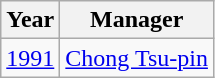<table class="wikitable">
<tr>
<th>Year</th>
<th>Manager</th>
</tr>
<tr>
<td align=center><a href='#'>1991</a></td>
<td> <a href='#'>Chong Tsu-pin</a></td>
</tr>
</table>
